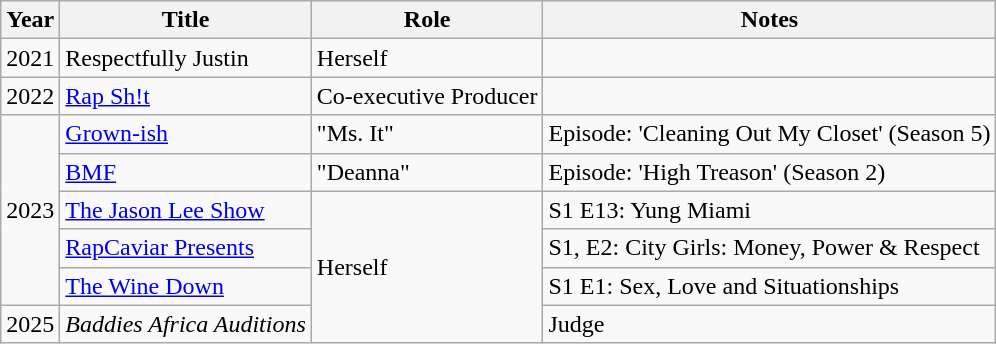<table class="wikitable">
<tr>
<th>Year</th>
<th>Title</th>
<th>Role</th>
<th>Notes</th>
</tr>
<tr>
<td>2021</td>
<td>Respectfully Justin</td>
<td>Herself</td>
<td></td>
</tr>
<tr>
<td>2022</td>
<td><a href='#'>Rap Sh!t</a></td>
<td>Co-executive Producer</td>
<td></td>
</tr>
<tr>
<td rowspan="5">2023</td>
<td><a href='#'>Grown-ish</a></td>
<td>"Ms. It"</td>
<td>Episode: 'Cleaning Out My Closet' (Season 5)</td>
</tr>
<tr>
<td><a href='#'>BMF</a></td>
<td>"Deanna"</td>
<td>Episode: 'High Treason' (Season 2) </td>
</tr>
<tr>
<td><a href='#'>The Jason Lee Show</a></td>
<td rowspan="4">Herself</td>
<td>S1 E13: Yung Miami</td>
</tr>
<tr>
<td><a href='#'>RapCaviar Presents</a></td>
<td>S1, E2: City Girls: Money, Power & Respect</td>
</tr>
<tr>
<td><a href='#'>The Wine Down</a></td>
<td>S1 E1: Sex, Love and Situationships</td>
</tr>
<tr>
<td>2025</td>
<td><em>Baddies Africa Auditions</em></td>
<td>Judge</td>
</tr>
</table>
